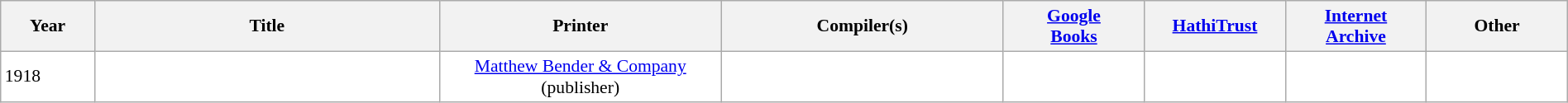<table class="wikitable collapsible sortable" border="0" cellpadding="1" style="color:black; background-color: #FFFFFF; font-size: 90%; width:100%">
<tr>
<th>Year</th>
<th>Title</th>
<th>Printer</th>
<th>Compiler(s)</th>
<th><a href='#'>Google<br>Books</a></th>
<th><a href='#'>HathiTrust</a></th>
<th><a href='#'>Internet<br>Archive</a></th>
<th>Other</th>
</tr>
<tr>
<td width="6%">1918</td>
<td width="22%" data-sort-value="medical directory 1918"></td>
<td style="text-align:center" width="18%" data-sort-value="bender 1918"><a href='#'>Matthew Bender & Company</a><br>(publisher)</td>
<td style="text-align:center" width="18%"></td>
<td style="text-align:center" width="9%" data-sort-value="harvard law 1918"></td>
<td style="text-align:center" width="9%"></td>
<td style="text-align:center" width="9%"></td>
<td style="text-align:center" width="9%"></td>
</tr>
</table>
